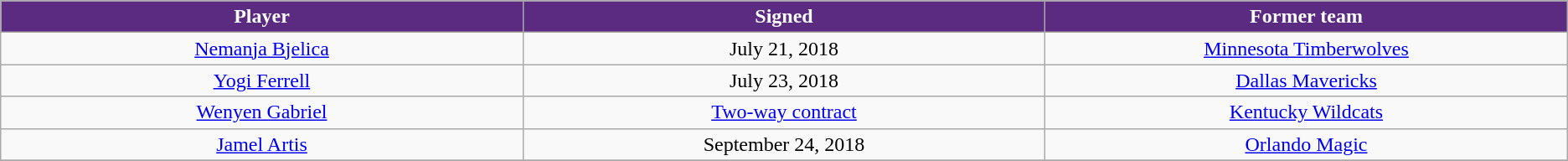<table class="wikitable sortable sortable" style="text-align: center">
<tr>
<th style="background:#5b2b82; color:white" width="10%">Player</th>
<th style="background:#5b2b82; color:white" width="10%">Signed</th>
<th style="background:#5b2b82; color:white" width="10%">Former team</th>
</tr>
<tr>
<td><a href='#'>Nemanja Bjelica</a></td>
<td>July 21, 2018</td>
<td><a href='#'>Minnesota Timberwolves</a></td>
</tr>
<tr>
<td><a href='#'>Yogi Ferrell</a></td>
<td>July 23, 2018</td>
<td><a href='#'>Dallas Mavericks</a></td>
</tr>
<tr>
<td><a href='#'>Wenyen Gabriel</a></td>
<td><a href='#'>Two-way contract</a></td>
<td><a href='#'>Kentucky Wildcats</a></td>
</tr>
<tr>
<td><a href='#'>Jamel Artis</a></td>
<td>September 24, 2018</td>
<td><a href='#'>Orlando Magic</a></td>
</tr>
<tr>
</tr>
</table>
